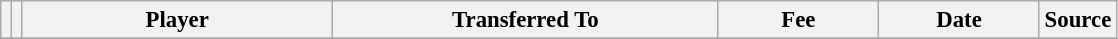<table class="wikitable plainrowheaders sortable" style="font-size:95%">
<tr>
<th></th>
<th></th>
<th scope="col" style="width:200px;"><strong>Player</strong></th>
<th scope="col" style="width:250px;"><strong>Transferred To</strong></th>
<th scope="col" style="width:100px;"><strong>Fee</strong></th>
<th scope="col" style="width:100px;"><strong>Date</strong></th>
<th><strong>Source</strong></th>
</tr>
<tr>
</tr>
</table>
